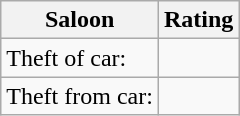<table class="wikitable">
<tr>
<th>Saloon</th>
<th>Rating</th>
</tr>
<tr>
<td>Theft of car:</td>
<td></td>
</tr>
<tr>
<td>Theft from car:</td>
<td></td>
</tr>
</table>
